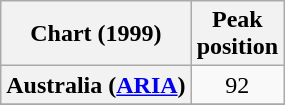<table class="wikitable sortable plainrowheaders" style="text-align:center">
<tr>
<th scope="col">Chart (1999)</th>
<th scope="col">Peak<br>position</th>
</tr>
<tr>
<th scope="row">Australia (<a href='#'>ARIA</a>)</th>
<td>92</td>
</tr>
<tr>
</tr>
</table>
